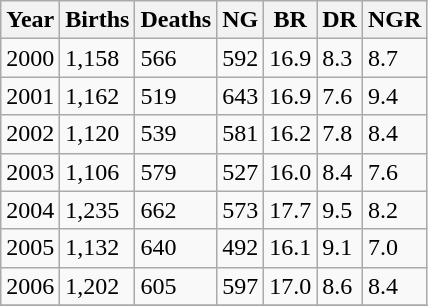<table class="wikitable">
<tr>
<th>Year</th>
<th>Births</th>
<th>Deaths</th>
<th>NG</th>
<th>BR</th>
<th>DR</th>
<th>NGR</th>
</tr>
<tr --->
<td>2000</td>
<td>1,158</td>
<td>566</td>
<td>592</td>
<td>16.9</td>
<td>8.3</td>
<td>8.7</td>
</tr>
<tr --->
<td>2001</td>
<td>1,162</td>
<td>519</td>
<td>643</td>
<td>16.9</td>
<td>7.6</td>
<td>9.4</td>
</tr>
<tr --->
<td>2002</td>
<td>1,120</td>
<td>539</td>
<td>581</td>
<td>16.2</td>
<td>7.8</td>
<td>8.4</td>
</tr>
<tr --->
<td>2003</td>
<td>1,106</td>
<td>579</td>
<td>527</td>
<td>16.0</td>
<td>8.4</td>
<td>7.6</td>
</tr>
<tr --->
<td>2004</td>
<td>1,235</td>
<td>662</td>
<td>573</td>
<td>17.7</td>
<td>9.5</td>
<td>8.2</td>
</tr>
<tr --->
<td>2005</td>
<td>1,132</td>
<td>640</td>
<td>492</td>
<td>16.1</td>
<td>9.1</td>
<td>7.0</td>
</tr>
<tr --->
<td>2006</td>
<td>1,202</td>
<td>605</td>
<td>597</td>
<td>17.0</td>
<td>8.6</td>
<td>8.4</td>
</tr>
<tr --->
</tr>
</table>
